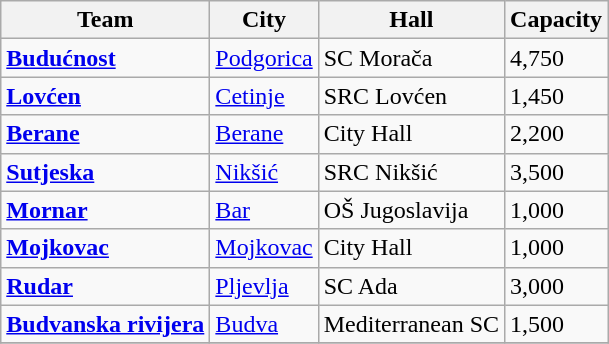<table class="wikitable sortable">
<tr>
<th>Team</th>
<th>City</th>
<th>Hall</th>
<th>Capacity</th>
</tr>
<tr>
<td><strong><a href='#'>Budućnost</a></strong></td>
<td><a href='#'>Podgorica</a></td>
<td>SC Morača</td>
<td>4,750</td>
</tr>
<tr>
<td><strong><a href='#'>Lovćen</a></strong></td>
<td><a href='#'>Cetinje</a></td>
<td>SRC Lovćen</td>
<td>1,450</td>
</tr>
<tr>
<td><strong><a href='#'>Berane</a></strong></td>
<td><a href='#'>Berane</a></td>
<td>City Hall</td>
<td>2,200</td>
</tr>
<tr>
<td><strong><a href='#'>Sutjeska</a></strong></td>
<td><a href='#'>Nikšić</a></td>
<td>SRC Nikšić</td>
<td>3,500</td>
</tr>
<tr>
<td><strong><a href='#'>Mornar</a></strong></td>
<td><a href='#'>Bar</a></td>
<td>OŠ Jugoslavija</td>
<td>1,000</td>
</tr>
<tr>
<td><strong><a href='#'>Mojkovac</a></strong></td>
<td><a href='#'>Mojkovac</a></td>
<td>City Hall</td>
<td>1,000</td>
</tr>
<tr>
<td><strong><a href='#'>Rudar</a></strong></td>
<td><a href='#'>Pljevlja</a></td>
<td>SC Ada</td>
<td>3,000</td>
</tr>
<tr>
<td><strong><a href='#'>Budvanska rivijera</a></strong></td>
<td><a href='#'>Budva</a></td>
<td>Mediterranean SC</td>
<td>1,500</td>
</tr>
<tr>
</tr>
</table>
